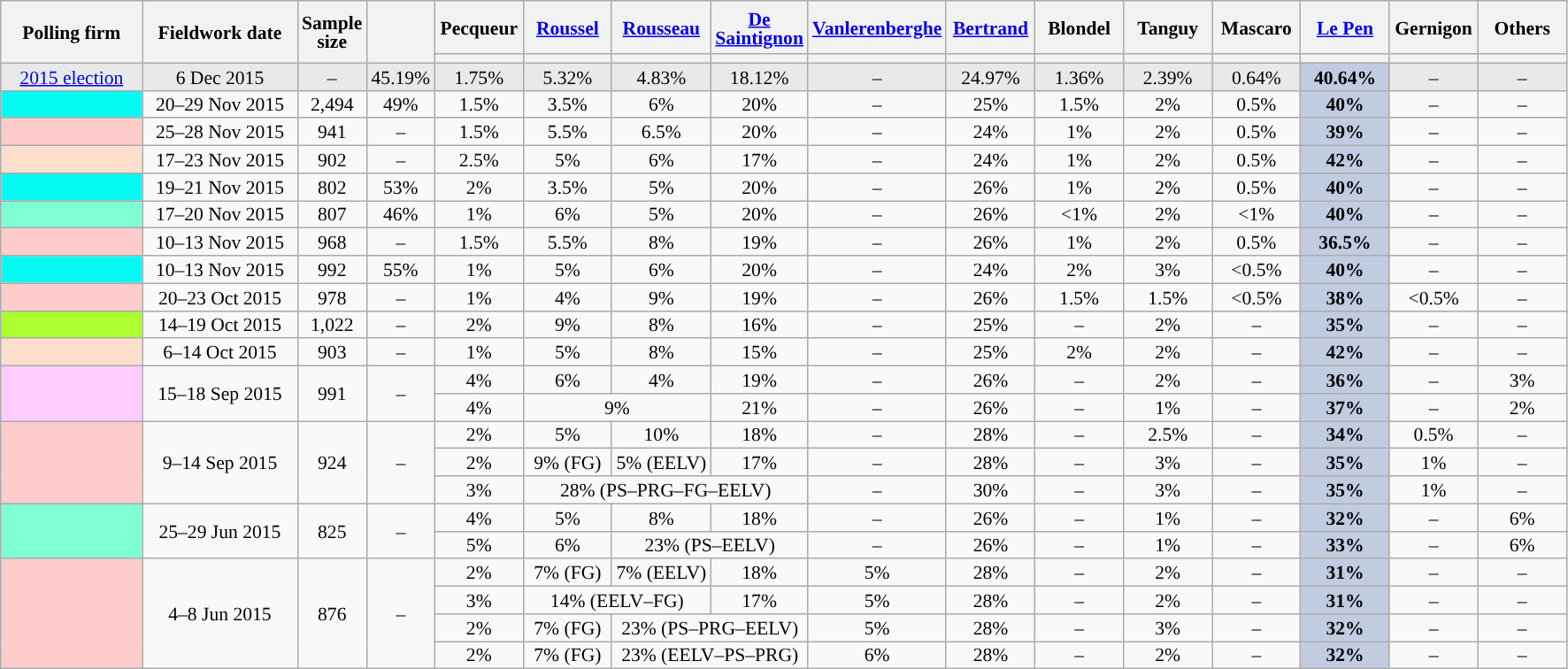<table class="wikitable sortable" style="text-align:center;font-size:90%;line-height:14px;">
<tr style="height:40px;">
<th style="width:100px;" rowspan="2">Polling firm</th>
<th style="width:110px;" rowspan="2">Fieldwork date</th>
<th style="width:35px;" rowspan="2">Sample<br>size</th>
<th style="width:30px;" rowspan="2"></th>
<th class="unsortable" style="width:60px;">Pecqueur<br></th>
<th class="unsortable" style="width:60px;"><a href='#'>Roussel</a><br></th>
<th class="unsortable" style="width:60px;"><a href='#'>Rousseau</a><br></th>
<th class="unsortable" style="width:60px;"><a href='#'>De Saintignon</a><br></th>
<th class="unsortable" style="width:60px;"><a href='#'>Vanlerenberghe</a><br></th>
<th class="unsortable" style="width:60px;"><a href='#'>Bertrand</a><br></th>
<th class="unsortable" style="width:60px;">Blondel<br></th>
<th class="unsortable" style="width:60px;">Tanguy<br></th>
<th class="unsortable" style="width:60px;">Mascaro<br></th>
<th class="unsortable" style="width:60px;"><a href='#'>Le Pen</a><br></th>
<th class="unsortable" style="width:60px;">Gernigon<br></th>
<th class="unsortable" style="width:60px;">Others</th>
</tr>
<tr>
<th style="background:"></th>
<th style="background:"></th>
<th style="background:"></th>
<th style="background:"></th>
<th style="background:"></th>
<th style="background:"></th>
<th style="background:"></th>
<th style="background:"></th>
<th style="background:"></th>
<th style="background:"></th>
<th style="background:"></th>
<th style="background:"></th>
</tr>
<tr style="background:#E9E9E9;">
<td><a href='#'>2015 election</a></td>
<td data-sort-value="2015-12-06">6 Dec 2015</td>
<td>–</td>
<td>45.19%</td>
<td>1.75%</td>
<td>5.32%</td>
<td>4.83%</td>
<td>18.12%</td>
<td>–</td>
<td>24.97%</td>
<td>1.36%</td>
<td>2.39%</td>
<td>0.64%</td>
<td style="background:#C1CCE1;"><strong>40.64%</strong></td>
<td>–</td>
<td>–</td>
</tr>
<tr>
<td style="background:#04FBF4;"></td>
<td data-sort-value="2015-11-29">20–29 Nov 2015</td>
<td>2,494</td>
<td>49%</td>
<td>1.5%</td>
<td>3.5%</td>
<td>6%</td>
<td>20%</td>
<td>–</td>
<td>25%</td>
<td>1.5%</td>
<td>2%</td>
<td>0.5%</td>
<td style="background:#C1CCE1;"><strong>40%</strong></td>
<td>–</td>
<td>–</td>
</tr>
<tr>
<td style="background:#FFCCCC;"></td>
<td data-sort-value="2015-11-28">25–28 Nov 2015</td>
<td>941</td>
<td>–</td>
<td>1.5%</td>
<td>5.5%</td>
<td>6.5%</td>
<td>20%</td>
<td>–</td>
<td>24%</td>
<td>1%</td>
<td>2%</td>
<td>0.5%</td>
<td style="background:#C1CCE1;"><strong>39%</strong></td>
<td>–</td>
<td>–</td>
</tr>
<tr>
<td style="background:#FFDFCC;"></td>
<td data-sort-value="2015-11-23">17–23 Nov 2015</td>
<td>902</td>
<td>–</td>
<td>2.5%</td>
<td>5%</td>
<td>6%</td>
<td>17%</td>
<td>–</td>
<td>24%</td>
<td>1%</td>
<td>2%</td>
<td>0.5%</td>
<td style="background:#C1CCE1;"><strong>42%</strong></td>
<td>–</td>
<td>–</td>
</tr>
<tr>
<td style="background:#04FBF4;"></td>
<td data-sort-value="2015-11-21">19–21 Nov 2015</td>
<td>802</td>
<td>53%</td>
<td>2%</td>
<td>3.5%</td>
<td>5%</td>
<td>20%</td>
<td>–</td>
<td>26%</td>
<td>1%</td>
<td>2%</td>
<td>0.5%</td>
<td style="background:#C1CCE1;"><strong>40%</strong></td>
<td>–</td>
<td>–</td>
</tr>
<tr>
<td style="background:aquamarine;"></td>
<td data-sort-value="2015-11-20">17–20 Nov 2015</td>
<td>807</td>
<td>46%</td>
<td>1%</td>
<td>6%</td>
<td>5%</td>
<td>20%</td>
<td>–</td>
<td>26%</td>
<td data-sort-value="0%"><1%</td>
<td>2%</td>
<td data-sort-value="0%"><1%</td>
<td style="background:#C1CCE1;"><strong>40%</strong></td>
<td>–</td>
<td>–</td>
</tr>
<tr>
<td style="background:#FFCCCC;"></td>
<td data-sort-value="2015-11-13">10–13 Nov 2015</td>
<td>968</td>
<td>–</td>
<td>1.5%</td>
<td>5.5%</td>
<td>8%</td>
<td>19%</td>
<td>–</td>
<td>26%</td>
<td>1%</td>
<td>2%</td>
<td>0.5%</td>
<td style="background:#C1CCE1;"><strong>36.5%</strong></td>
<td>–</td>
<td>–</td>
</tr>
<tr>
<td style="background:#04FBF4;"></td>
<td data-sort-value="2015-11-13">10–13 Nov 2015</td>
<td>992</td>
<td>55%</td>
<td>1%</td>
<td>5%</td>
<td>6%</td>
<td>20%</td>
<td>–</td>
<td>24%</td>
<td>2%</td>
<td>3%</td>
<td data-sort-value="0%"><0.5%</td>
<td style="background:#C1CCE1;"><strong>40%</strong></td>
<td>–</td>
<td>–</td>
</tr>
<tr>
<td style="background:#FFCCCC;"></td>
<td data-sort-value="2015-10-23">20–23 Oct 2015</td>
<td>978</td>
<td>–</td>
<td>1%</td>
<td>4%</td>
<td>9%</td>
<td>19%</td>
<td>–</td>
<td>26%</td>
<td>1.5%</td>
<td>1.5%</td>
<td data-sort-value="0%"><0.5%</td>
<td style="background:#C1CCE1;"><strong>38%</strong></td>
<td data-sort-value="0%"><0.5%</td>
<td>–</td>
</tr>
<tr>
<td style="background:GreenYellow;"></td>
<td data-sort-value="2015-10-19">14–19 Oct 2015</td>
<td>1,022</td>
<td>–</td>
<td>2%</td>
<td>9%</td>
<td>8%</td>
<td>16%</td>
<td>–</td>
<td>25%</td>
<td>–</td>
<td>2%</td>
<td>–</td>
<td style="background:#C1CCE1;"><strong>35%</strong></td>
<td>–</td>
<td>–</td>
</tr>
<tr>
<td style="background:#FFDFCC;"></td>
<td data-sort-value="2015-10-14">6–14 Oct 2015</td>
<td>903</td>
<td>–</td>
<td>1%</td>
<td>5%</td>
<td>8%</td>
<td>15%</td>
<td>–</td>
<td>25%</td>
<td>2%</td>
<td>2%</td>
<td>–</td>
<td style="background:#C1CCE1;"><strong>42%</strong></td>
<td>–</td>
<td>–</td>
</tr>
<tr>
<td rowspan="2" style="background:#FFCCFF;"></td>
<td rowspan="2" data-sort-value="2015-09-18">15–18 Sep 2015</td>
<td rowspan="2">991</td>
<td rowspan="2">–</td>
<td>4%</td>
<td>6%</td>
<td>4%</td>
<td>19%</td>
<td>–</td>
<td>26%</td>
<td>–</td>
<td>2%</td>
<td>–</td>
<td style="background:#C1CCE1;"><strong>36%</strong></td>
<td>–</td>
<td>3%</td>
</tr>
<tr>
<td>4%</td>
<td colspan="2">9%</td>
<td>21%</td>
<td>–</td>
<td>26%</td>
<td>–</td>
<td>1%</td>
<td>–</td>
<td style="background:#C1CCE1;"><strong>37%</strong></td>
<td>–</td>
<td>2%</td>
</tr>
<tr>
<td rowspan="3" style="background:#FFCCCC;"></td>
<td rowspan="3" data-sort-value="2015-09-14">9–14 Sep 2015</td>
<td rowspan="3">924</td>
<td rowspan="3">–</td>
<td>2%</td>
<td>5%</td>
<td>10%</td>
<td>18%</td>
<td>–</td>
<td>28%</td>
<td>–</td>
<td>2.5%</td>
<td>–</td>
<td style="background:#C1CCE1;"><strong>34%</strong></td>
<td>0.5%</td>
<td>–</td>
</tr>
<tr>
<td>2%</td>
<td>9% (FG)</td>
<td>5% (EELV)</td>
<td>17%</td>
<td>–</td>
<td>28%</td>
<td>–</td>
<td>3%</td>
<td>–</td>
<td style="background:#C1CCE1;"><strong>35%</strong></td>
<td>1%</td>
<td>–</td>
</tr>
<tr>
<td>3%</td>
<td colspan="3">28% (PS–PRG–FG–EELV)</td>
<td>–</td>
<td>30%</td>
<td>–</td>
<td>3%</td>
<td>–</td>
<td style="background:#C1CCE1;"><strong>35%</strong></td>
<td>1%</td>
<td>–</td>
</tr>
<tr>
<td rowspan="2" style="background:aquamarine;"></td>
<td rowspan="2" data-sort-value="2015-06-29">25–29 Jun 2015</td>
<td rowspan="2">825</td>
<td rowspan="2">–</td>
<td>4%</td>
<td>5%</td>
<td>8%</td>
<td>18%</td>
<td>–</td>
<td>26%</td>
<td>–</td>
<td>1%</td>
<td>–</td>
<td style="background:#C1CCE1;"><strong>32%</strong></td>
<td>–</td>
<td>6%</td>
</tr>
<tr>
<td>5%</td>
<td>6%</td>
<td colspan="2">23% (PS–EELV)</td>
<td>–</td>
<td>26%</td>
<td>–</td>
<td>1%</td>
<td>–</td>
<td style="background:#C1CCE1;"><strong>33%</strong></td>
<td>–</td>
<td>6%</td>
</tr>
<tr>
<td rowspan="4" style="background:#FFCCCC;"></td>
<td rowspan="4" data-sort-value="2015-06-08">4–8 Jun 2015</td>
<td rowspan="4">876</td>
<td rowspan="4">–</td>
<td>2%</td>
<td>7% (FG)</td>
<td>7% (EELV)</td>
<td>18%</td>
<td>5%</td>
<td>28%</td>
<td>–</td>
<td>2%</td>
<td>–</td>
<td style="background:#C1CCE1;"><strong>31%</strong></td>
<td>–</td>
<td>–</td>
</tr>
<tr>
<td>3%</td>
<td colspan="2">14% (EELV–FG)</td>
<td>17%</td>
<td>5%</td>
<td>28%</td>
<td>–</td>
<td>2%</td>
<td>–</td>
<td style="background:#C1CCE1;"><strong>31%</strong></td>
<td>–</td>
<td>–</td>
</tr>
<tr>
<td>2%</td>
<td>7% (FG)</td>
<td colspan="2">23% (PS–PRG–EELV)</td>
<td>5%</td>
<td>28%</td>
<td>–</td>
<td>3%</td>
<td>–</td>
<td style="background:#C1CCE1;"><strong>32%</strong></td>
<td>–</td>
<td>–</td>
</tr>
<tr>
<td>2%</td>
<td>7% (FG)</td>
<td colspan="2">23% (EELV–PS–PRG)</td>
<td>6%</td>
<td>28%</td>
<td>–</td>
<td>2%</td>
<td>–</td>
<td style="background:#C1CCE1;"><strong>32%</strong></td>
<td>–</td>
<td>–</td>
</tr>
</table>
